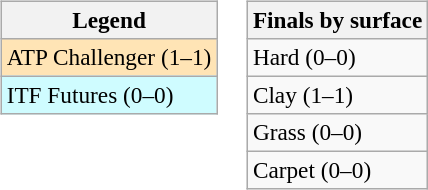<table>
<tr valign=top>
<td><br><table class=wikitable style=font-size:97%>
<tr>
<th>Legend</th>
</tr>
<tr bgcolor=moccasin>
<td>ATP Challenger (1–1)</td>
</tr>
<tr bgcolor=cffcff>
<td>ITF Futures (0–0)</td>
</tr>
</table>
</td>
<td><br><table class=wikitable style=font-size:97%>
<tr>
<th>Finals by surface</th>
</tr>
<tr>
<td>Hard (0–0)</td>
</tr>
<tr>
<td>Clay (1–1)</td>
</tr>
<tr>
<td>Grass (0–0)</td>
</tr>
<tr>
<td>Carpet (0–0)</td>
</tr>
</table>
</td>
</tr>
</table>
